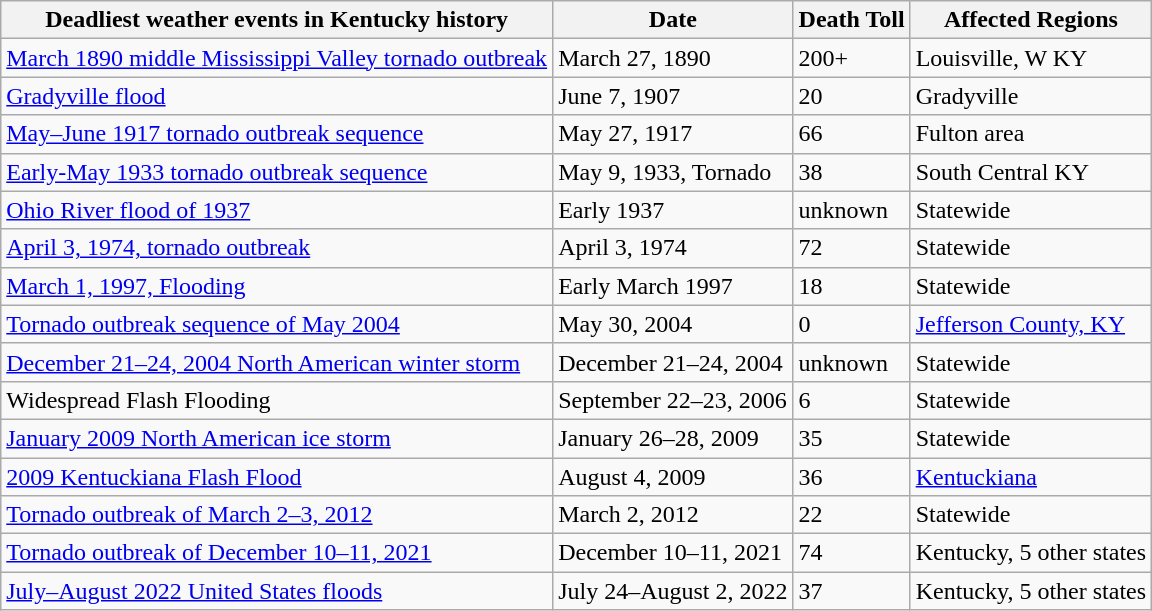<table class="wikitable">
<tr>
<th>Deadliest weather events in Kentucky history</th>
<th>Date</th>
<th>Death Toll</th>
<th>Affected Regions</th>
</tr>
<tr>
<td><a href='#'>March 1890 middle Mississippi Valley tornado outbreak</a></td>
<td>March 27, 1890</td>
<td>200+</td>
<td>Louisville, W KY</td>
</tr>
<tr>
<td><a href='#'>Gradyville flood</a></td>
<td>June 7, 1907</td>
<td>20</td>
<td>Gradyville</td>
</tr>
<tr>
<td><a href='#'>May–June 1917 tornado outbreak sequence</a></td>
<td>May 27, 1917</td>
<td>66</td>
<td>Fulton area</td>
</tr>
<tr>
<td><a href='#'>Early-May 1933 tornado outbreak sequence</a></td>
<td>May 9, 1933, Tornado</td>
<td>38</td>
<td>South Central KY</td>
</tr>
<tr>
<td><a href='#'>Ohio River flood of 1937</a></td>
<td>Early 1937</td>
<td>unknown</td>
<td>Statewide</td>
</tr>
<tr>
<td><a href='#'>April 3, 1974, tornado outbreak</a></td>
<td>April 3, 1974</td>
<td>72</td>
<td>Statewide</td>
</tr>
<tr>
<td><a href='#'>March 1, 1997, Flooding</a></td>
<td>Early March 1997</td>
<td>18</td>
<td>Statewide</td>
</tr>
<tr>
<td><a href='#'>Tornado outbreak sequence of May 2004</a></td>
<td>May 30, 2004</td>
<td>0</td>
<td><a href='#'>Jefferson County, KY</a></td>
</tr>
<tr>
<td><a href='#'>December 21–24, 2004 North American winter storm</a></td>
<td>December 21–24, 2004</td>
<td>unknown</td>
<td>Statewide</td>
</tr>
<tr>
<td>Widespread Flash Flooding</td>
<td>September 22–23, 2006</td>
<td>6</td>
<td>Statewide</td>
</tr>
<tr>
<td><a href='#'>January 2009 North American ice storm</a></td>
<td>January 26–28, 2009</td>
<td>35</td>
<td>Statewide</td>
</tr>
<tr>
<td><a href='#'>2009 Kentuckiana Flash Flood</a></td>
<td>August 4, 2009</td>
<td>36</td>
<td><a href='#'>Kentuckiana</a></td>
</tr>
<tr>
<td><a href='#'>Tornado outbreak of March 2–3, 2012</a></td>
<td>March 2, 2012</td>
<td>22</td>
<td>Statewide</td>
</tr>
<tr>
<td><a href='#'>Tornado outbreak of December 10–11, 2021</a></td>
<td>December 10–11, 2021</td>
<td>74</td>
<td>Kentucky, 5 other states</td>
</tr>
<tr>
<td><a href='#'>July–August 2022 United States floods</a></td>
<td>July 24–August 2, 2022</td>
<td>37</td>
<td>Kentucky, 5 other states</td>
</tr>
</table>
